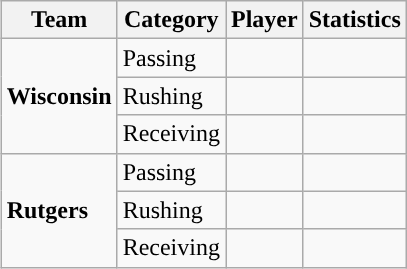<table class="wikitable" style="float: right;">
<tr>
<th>Team</th>
<th>Category</th>
<th>Player</th>
<th>Statistics</th>
</tr>
<tr>
<td rowspan=3><strong>Wisconsin</strong></td>
<td>Passing</td>
<td></td>
<td></td>
</tr>
<tr>
<td>Rushing</td>
<td></td>
<td></td>
</tr>
<tr>
<td>Receiving</td>
<td></td>
<td></td>
</tr>
<tr>
<td rowspan=3><strong>Rutgers</strong></td>
<td>Passing</td>
<td></td>
<td></td>
</tr>
<tr>
<td>Rushing</td>
<td></td>
<td></td>
</tr>
<tr>
<td>Receiving</td>
<td></td>
<td></td>
</tr>
</table>
